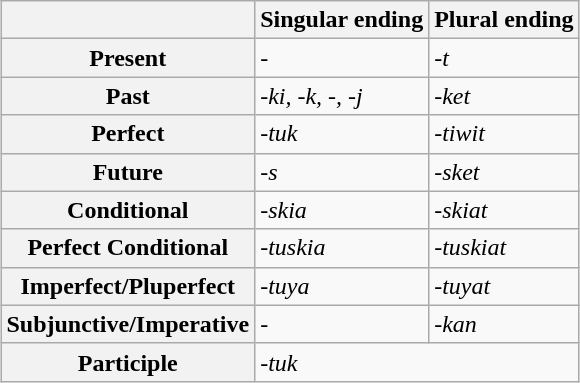<table class="wikitable" style="margin: 1em auto 1em auto">
<tr>
<th align="center"></th>
<th align="center">Singular ending</th>
<th align="center">Plural ending</th>
</tr>
<tr>
<th>Present</th>
<td><em>-</em></td>
<td><em>-t</em></td>
</tr>
<tr>
<th>Past</th>
<td><em>-ki, -k, -, -j</em></td>
<td><em>-ket</em></td>
</tr>
<tr>
<th>Perfect</th>
<td><em>-tuk</em></td>
<td><em>-tiwit</em></td>
</tr>
<tr>
<th>Future</th>
<td><em>-s</em></td>
<td><em>-sket</em></td>
</tr>
<tr>
<th>Conditional</th>
<td><em>-skia</em></td>
<td><em>-skiat</em></td>
</tr>
<tr>
<th>Perfect Conditional</th>
<td><em>-tuskia</em></td>
<td><em>-tuskiat</em></td>
</tr>
<tr>
<th>Imperfect/Pluperfect</th>
<td><em>-tuya</em></td>
<td><em>-tuyat</em></td>
</tr>
<tr>
<th>Subjunctive/Imperative</th>
<td><em>-</em></td>
<td><em>-kan</em></td>
</tr>
<tr>
<th>Participle</th>
<td colspan=2><em>-tuk</em></td>
</tr>
</table>
